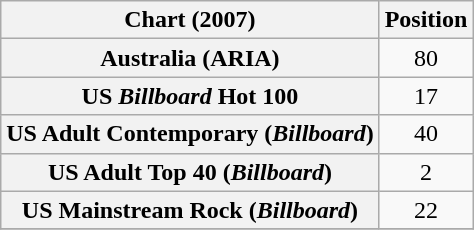<table class="wikitable sortable plainrowheaders" style="text-align:center">
<tr>
<th>Chart (2007)</th>
<th>Position</th>
</tr>
<tr>
<th scope="row">Australia (ARIA)</th>
<td>80</td>
</tr>
<tr>
<th scope="row">US <em>Billboard</em> Hot 100</th>
<td>17</td>
</tr>
<tr>
<th scope="row">US Adult Contemporary (<em>Billboard</em>)</th>
<td>40</td>
</tr>
<tr>
<th scope="row">US Adult Top 40 (<em>Billboard</em>)</th>
<td>2</td>
</tr>
<tr>
<th scope="row">US Mainstream Rock (<em>Billboard</em>)</th>
<td>22</td>
</tr>
<tr>
</tr>
</table>
